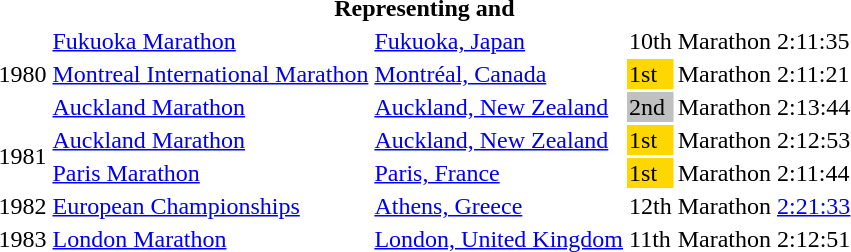<table>
<tr>
<th colspan="6">Representing  and </th>
</tr>
<tr>
<td rowspan=3>1980</td>
<td><a href='#'>Fukuoka Marathon</a></td>
<td><a href='#'>Fukuoka, Japan</a></td>
<td>10th</td>
<td>Marathon</td>
<td>2:11:35</td>
</tr>
<tr>
<td><a href='#'>Montreal International Marathon</a></td>
<td><a href='#'>Montréal, Canada</a></td>
<td bgcolor="gold">1st</td>
<td>Marathon</td>
<td>2:11:21</td>
</tr>
<tr>
<td><a href='#'>Auckland Marathon</a></td>
<td><a href='#'>Auckland, New Zealand</a></td>
<td bgcolor="silver">2nd</td>
<td>Marathon</td>
<td>2:13:44</td>
</tr>
<tr>
<td rowspan=2>1981</td>
<td><a href='#'>Auckland Marathon</a></td>
<td><a href='#'>Auckland, New Zealand</a></td>
<td bgcolor="gold">1st</td>
<td>Marathon</td>
<td>2:12:53</td>
</tr>
<tr>
<td><a href='#'>Paris Marathon</a></td>
<td><a href='#'>Paris, France</a></td>
<td bgcolor="gold">1st</td>
<td>Marathon</td>
<td>2:11:44</td>
</tr>
<tr>
<td>1982</td>
<td><a href='#'>European Championships</a></td>
<td><a href='#'>Athens, Greece</a></td>
<td>12th</td>
<td>Marathon</td>
<td><a href='#'>2:21:33</a></td>
</tr>
<tr>
<td>1983</td>
<td><a href='#'>London Marathon</a></td>
<td><a href='#'>London, United Kingdom</a></td>
<td>11th</td>
<td>Marathon</td>
<td>2:12:51</td>
</tr>
</table>
